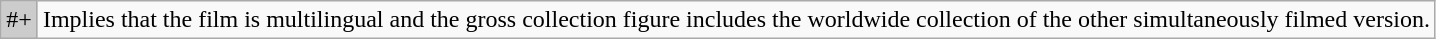<table class="wikitable">
<tr>
<td style="text-align:center; background:#ccc;">#+</td>
<td>Implies that the film is multilingual and the gross collection figure includes the worldwide collection of the other simultaneously filmed version.</td>
</tr>
</table>
